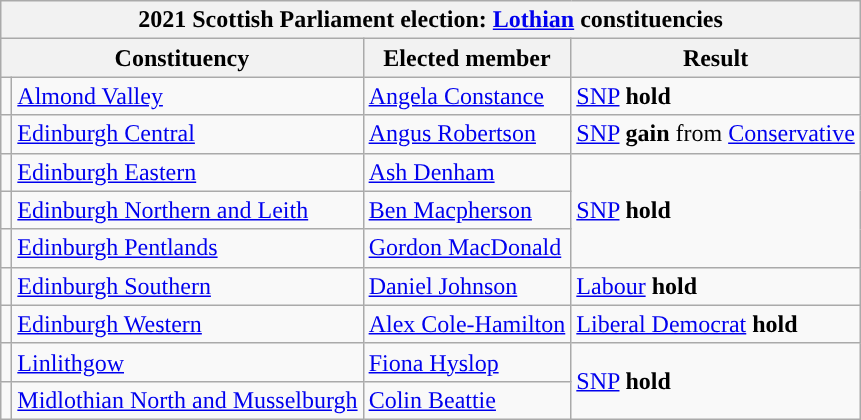<table class="wikitable">
<tr>
<th colspan="4">2021 Scottish Parliament election: <a href='#'>Lothian</a> constituencies</th>
</tr>
<tr>
<th colspan="2">Constituency</th>
<th>Elected member</th>
<th>Result</th>
</tr>
<tr>
<td style="color:inherit;background-color: "></td>
<td><a href='#'>Almond Valley</a></td>
<td><a href='#'>Angela Constance</a></td>
<td><a href='#'>SNP</a> <strong>hold</strong></td>
</tr>
<tr>
<td style="color:inherit;background-color: "></td>
<td><a href='#'>Edinburgh Central</a></td>
<td><a href='#'>Angus Robertson</a></td>
<td><a href='#'>SNP</a> <strong>gain</strong> from <a href='#'>Conservative</a></td>
</tr>
<tr>
<td style="color:inherit;background-color: "></td>
<td><a href='#'>Edinburgh Eastern</a></td>
<td><a href='#'>Ash Denham</a></td>
<td rowspan="3"><a href='#'>SNP</a> <strong>hold</strong></td>
</tr>
<tr>
<td style="color:inherit;background-color: "></td>
<td><a href='#'>Edinburgh Northern and Leith</a></td>
<td><a href='#'>Ben Macpherson</a></td>
</tr>
<tr>
<td style="color:inherit;background-color: "></td>
<td><a href='#'>Edinburgh Pentlands</a></td>
<td><a href='#'>Gordon MacDonald</a></td>
</tr>
<tr>
<td style="color:inherit;background-color: "></td>
<td><a href='#'>Edinburgh Southern</a></td>
<td><a href='#'>Daniel Johnson</a></td>
<td><a href='#'>Labour</a> <strong>hold</strong></td>
</tr>
<tr>
<td style="color:inherit;background-color: "></td>
<td><a href='#'>Edinburgh Western</a></td>
<td><a href='#'>Alex Cole-Hamilton</a></td>
<td><a href='#'>Liberal Democrat</a> <strong>hold</strong></td>
</tr>
<tr>
<td style="color:inherit;background-color: "></td>
<td><a href='#'>Linlithgow</a></td>
<td><a href='#'>Fiona Hyslop</a></td>
<td rowspan="2"><a href='#'>SNP</a> <strong>hold</strong></td>
</tr>
<tr>
<td style="color:inherit;background-color: "></td>
<td><a href='#'>Midlothian North and Musselburgh</a></td>
<td><a href='#'>Colin Beattie</a></td>
</tr>
</table>
